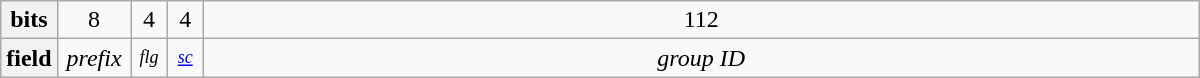<table class="wikitable" style="width: 800px">
<tr>
<th style="width:0;">bits</th>
<td style="text-align: center; width: 6.2%;">8</td>
<td style="text-align: center; width: 3.1%; padding: 0px;">4</td>
<td style="text-align: center; width: 3.1%; padding: 0px;">4</td>
<td style="text-align: center; width: 87.5%;">112</td>
</tr>
<tr>
<th style="width:0;">field</th>
<td style="text-align: center;"><em>prefix</em></td>
<td style="text-align: center; font-size: .75em; padding: 0px;"><em>flg</em></td>
<td style="text-align: center; font-size: .75em; padding: 0px;"><em><a href='#'>sc</a></em></td>
<td style="text-align: center;"><em>group ID</em></td>
</tr>
</table>
